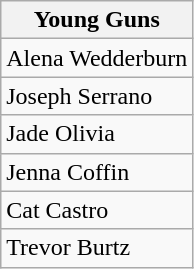<table class="wikitable" style="display: inline-table;">
<tr>
<th>Young Guns</th>
</tr>
<tr>
<td>Alena Wedderburn</td>
</tr>
<tr>
<td>Joseph Serrano</td>
</tr>
<tr>
<td>Jade Olivia</td>
</tr>
<tr>
<td>Jenna Coffin</td>
</tr>
<tr>
<td>Cat Castro</td>
</tr>
<tr>
<td>Trevor Burtz</td>
</tr>
</table>
